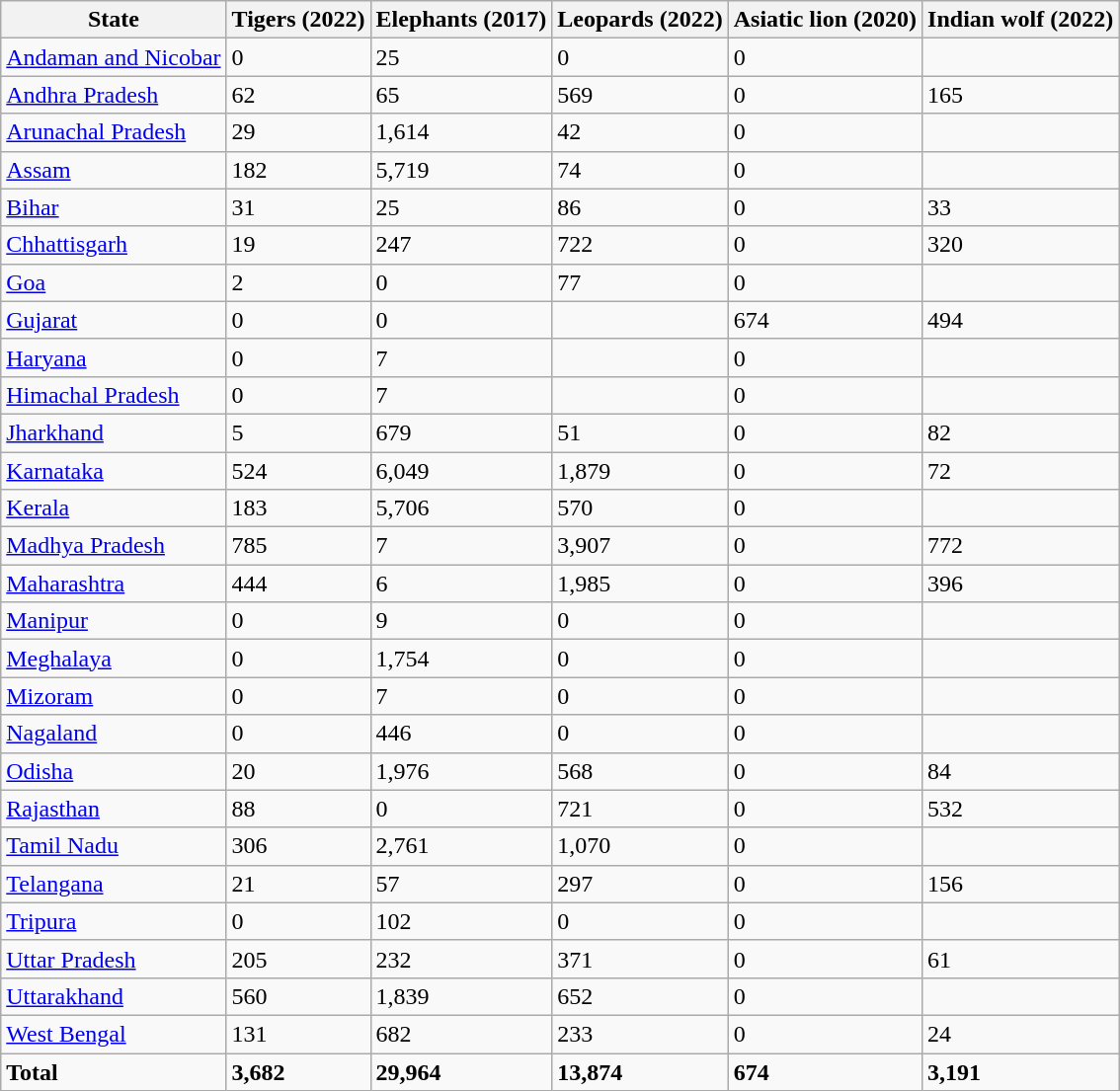<table class="wikitable sortable static-row-numbers static-row-header-text">
<tr>
<th>State</th>
<th>Tigers (2022)</th>
<th>Elephants (2017)</th>
<th>Leopards (2022)</th>
<th>Asiatic lion (2020)</th>
<th>Indian wolf (2022)</th>
</tr>
<tr>
<td><a href='#'>Andaman and Nicobar</a></td>
<td>0</td>
<td>25</td>
<td>0</td>
<td>0</td>
<td></td>
</tr>
<tr>
<td><a href='#'>Andhra Pradesh</a></td>
<td>62</td>
<td>65</td>
<td>569</td>
<td>0</td>
<td>165</td>
</tr>
<tr>
<td><a href='#'>Arunachal Pradesh</a></td>
<td>29</td>
<td>1,614</td>
<td>42</td>
<td>0</td>
<td></td>
</tr>
<tr>
<td><a href='#'>Assam</a></td>
<td>182</td>
<td>5,719</td>
<td>74</td>
<td>0</td>
<td></td>
</tr>
<tr>
<td><a href='#'>Bihar</a></td>
<td>31</td>
<td>25</td>
<td>86</td>
<td>0</td>
<td>33</td>
</tr>
<tr>
<td><a href='#'>Chhattisgarh</a></td>
<td>19</td>
<td>247</td>
<td>722</td>
<td>0</td>
<td>320</td>
</tr>
<tr>
<td><a href='#'>Goa</a></td>
<td>2</td>
<td>0</td>
<td>77</td>
<td>0</td>
<td></td>
</tr>
<tr>
<td><a href='#'>Gujarat</a></td>
<td>0</td>
<td>0</td>
<td></td>
<td>674</td>
<td>494</td>
</tr>
<tr>
<td><a href='#'>Haryana</a></td>
<td>0</td>
<td>7</td>
<td></td>
<td>0</td>
<td></td>
</tr>
<tr>
<td><a href='#'>Himachal Pradesh</a></td>
<td>0</td>
<td>7</td>
<td></td>
<td>0</td>
<td></td>
</tr>
<tr>
<td><a href='#'>Jharkhand</a></td>
<td>5</td>
<td>679</td>
<td>51</td>
<td>0</td>
<td>82</td>
</tr>
<tr>
<td><a href='#'>Karnataka</a></td>
<td>524</td>
<td>6,049</td>
<td>1,879</td>
<td>0</td>
<td>72</td>
</tr>
<tr>
<td><a href='#'>Kerala</a></td>
<td>183</td>
<td>5,706</td>
<td>570</td>
<td>0</td>
<td></td>
</tr>
<tr>
<td><a href='#'>Madhya Pradesh</a></td>
<td>785</td>
<td>7</td>
<td>3,907</td>
<td>0</td>
<td>772</td>
</tr>
<tr>
<td><a href='#'>Maharashtra</a></td>
<td>444</td>
<td>6</td>
<td>1,985</td>
<td>0</td>
<td>396</td>
</tr>
<tr>
<td><a href='#'>Manipur</a></td>
<td>0</td>
<td>9</td>
<td>0</td>
<td>0</td>
<td></td>
</tr>
<tr>
<td><a href='#'>Meghalaya</a></td>
<td>0</td>
<td>1,754</td>
<td>0</td>
<td>0</td>
<td></td>
</tr>
<tr>
<td><a href='#'>Mizoram</a></td>
<td>0</td>
<td>7</td>
<td>0</td>
<td>0</td>
<td></td>
</tr>
<tr>
<td><a href='#'>Nagaland</a></td>
<td>0</td>
<td>446</td>
<td>0</td>
<td>0</td>
<td></td>
</tr>
<tr>
<td><a href='#'>Odisha</a></td>
<td>20</td>
<td>1,976</td>
<td>568</td>
<td>0</td>
<td>84</td>
</tr>
<tr>
<td><a href='#'>Rajasthan</a></td>
<td>88</td>
<td>0</td>
<td>721</td>
<td>0</td>
<td>532</td>
</tr>
<tr>
<td><a href='#'>Tamil Nadu</a></td>
<td>306</td>
<td>2,761</td>
<td>1,070</td>
<td>0</td>
<td></td>
</tr>
<tr>
<td><a href='#'>Telangana</a></td>
<td>21</td>
<td>57</td>
<td>297</td>
<td>0</td>
<td>156</td>
</tr>
<tr>
<td><a href='#'>Tripura</a></td>
<td>0</td>
<td>102</td>
<td>0</td>
<td>0</td>
<td></td>
</tr>
<tr>
<td><a href='#'>Uttar Pradesh</a></td>
<td>205</td>
<td>232</td>
<td>371</td>
<td>0</td>
<td>61</td>
</tr>
<tr>
<td><a href='#'>Uttarakhand</a></td>
<td>560</td>
<td>1,839</td>
<td>652</td>
<td>0</td>
<td></td>
</tr>
<tr>
<td><a href='#'>West Bengal</a></td>
<td>131</td>
<td>682</td>
<td>233</td>
<td>0</td>
<td>24</td>
</tr>
<tr>
<td><strong>Total</strong></td>
<td><strong>3,682</strong></td>
<td><strong>29,964</strong></td>
<td><strong>13,874</strong></td>
<td><strong>674</strong></td>
<td><strong>3,191</strong></td>
</tr>
</table>
